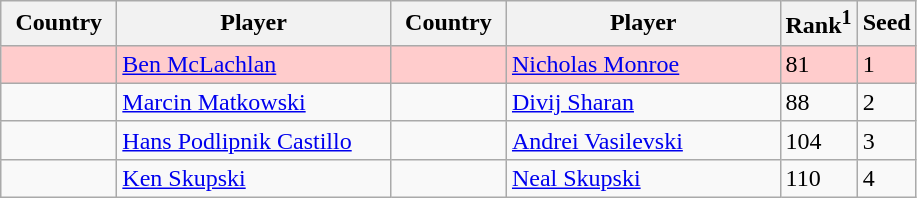<table class="sortable wikitable">
<tr>
<th width="70">Country</th>
<th width="175">Player</th>
<th width="70">Country</th>
<th width="175">Player</th>
<th>Rank<sup>1</sup></th>
<th>Seed</th>
</tr>
<tr style="background:#fcc;">
<td></td>
<td><a href='#'>Ben McLachlan</a></td>
<td></td>
<td><a href='#'>Nicholas Monroe</a></td>
<td>81</td>
<td>1</td>
</tr>
<tr>
<td></td>
<td><a href='#'>Marcin Matkowski</a></td>
<td></td>
<td><a href='#'>Divij Sharan</a></td>
<td>88</td>
<td>2</td>
</tr>
<tr>
<td></td>
<td><a href='#'>Hans Podlipnik Castillo</a></td>
<td></td>
<td><a href='#'>Andrei Vasilevski</a></td>
<td>104</td>
<td>3</td>
</tr>
<tr>
<td></td>
<td><a href='#'>Ken Skupski</a></td>
<td></td>
<td><a href='#'>Neal Skupski</a></td>
<td>110</td>
<td>4</td>
</tr>
</table>
